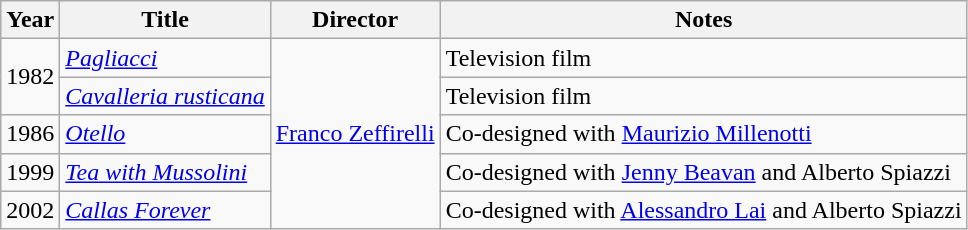<table class="wikitable sortable">
<tr>
<th>Year</th>
<th>Title</th>
<th>Director</th>
<th>Notes</th>
</tr>
<tr>
<td rowspan="2">1982</td>
<td><em><a href='#'>Pagliacci</a></em></td>
<td rowspan="5"><a href='#'>Franco Zeffirelli</a></td>
<td>Television film</td>
</tr>
<tr>
<td><em><a href='#'>Cavalleria rusticana</a></em></td>
<td>Television film</td>
</tr>
<tr>
<td>1986</td>
<td><em><a href='#'>Otello</a></em></td>
<td>Co-designed with <a href='#'>Maurizio Millenotti</a></td>
</tr>
<tr>
<td>1999</td>
<td><em><a href='#'>Tea with Mussolini</a></em></td>
<td>Co-designed with <a href='#'>Jenny Beavan</a> and Alberto Spiazzi</td>
</tr>
<tr>
<td>2002</td>
<td><em><a href='#'>Callas Forever</a></em></td>
<td>Co-designed with <a href='#'>Alessandro Lai</a> and Alberto Spiazzi</td>
</tr>
</table>
